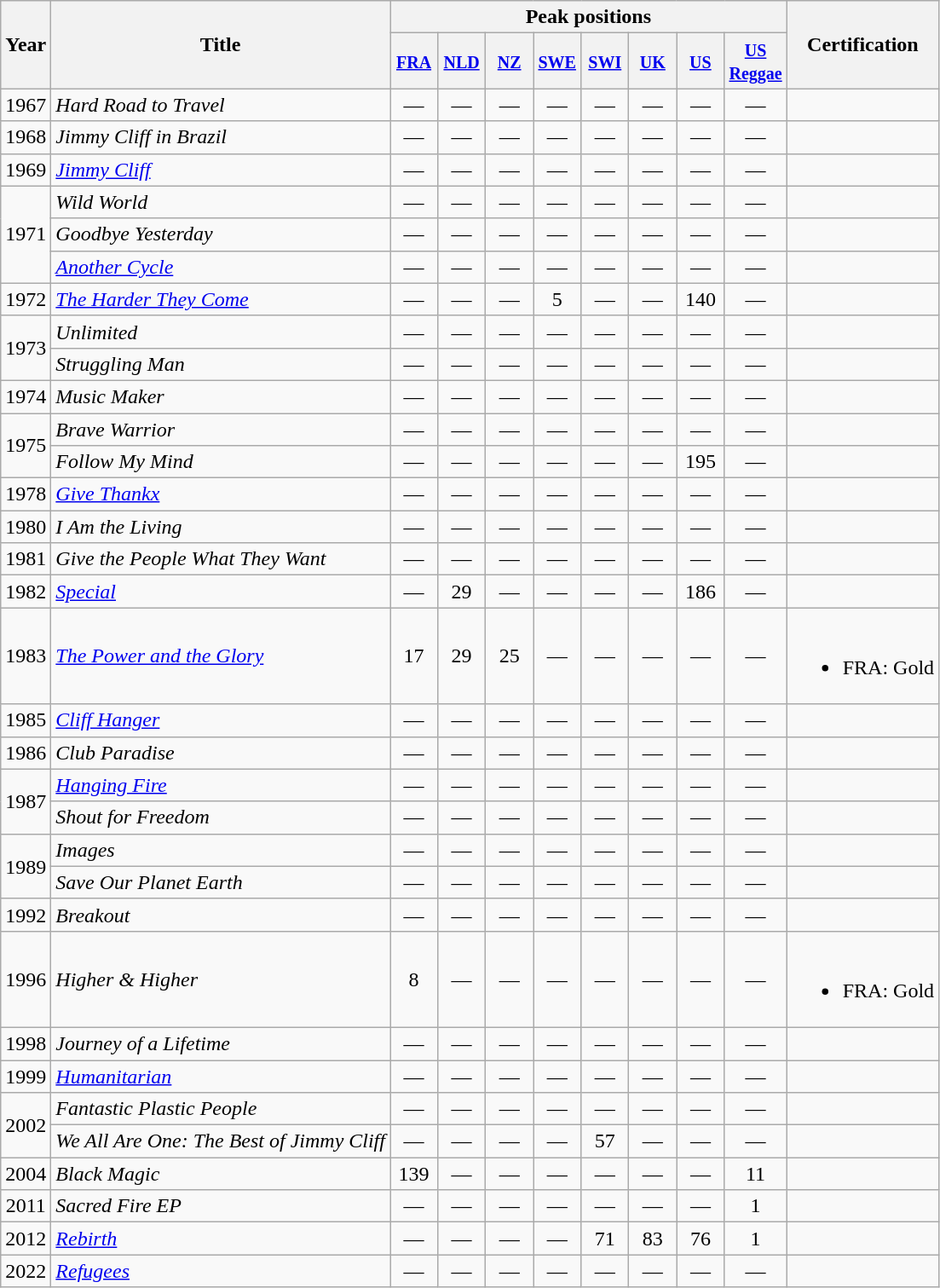<table class="wikitable" style="text-align:center;">
<tr>
<th rowspan="2">Year</th>
<th rowspan="2">Title</th>
<th colspan="8">Peak positions</th>
<th rowspan="2">Certification</th>
</tr>
<tr>
<th scope="col" width="30"><small><a href='#'>FRA</a></small><br></th>
<th scope="col" width="30"><small><a href='#'>NLD</a></small><br></th>
<th scope="col" width="30"><small><a href='#'>NZ</a></small><br></th>
<th scope="col" width="30"><small><a href='#'>SWE</a></small><br></th>
<th scope="col" width="30"><small><a href='#'>SWI</a></small><br></th>
<th scope="col" width="30"><small><a href='#'>UK</a></small><br></th>
<th scope="col" width="30"><small><a href='#'>US</a></small><br></th>
<th scope="col" width="30"><small><a href='#'>US<br>Reggae</a></small><br></th>
</tr>
<tr>
<td rowspan="1">1967</td>
<td align="left"><em>Hard Road to Travel</em></td>
<td>—</td>
<td>—</td>
<td>—</td>
<td>—</td>
<td>—</td>
<td>—</td>
<td>—</td>
<td>—</td>
<td></td>
</tr>
<tr>
<td rowspan="1">1968</td>
<td align="left"><em>Jimmy Cliff in Brazil</em></td>
<td>—</td>
<td>—</td>
<td>—</td>
<td>—</td>
<td>—</td>
<td>—</td>
<td>—</td>
<td>—</td>
<td></td>
</tr>
<tr>
<td rowspan="1">1969</td>
<td align="left"><em><a href='#'>Jimmy Cliff</a></em></td>
<td>—</td>
<td>—</td>
<td>—</td>
<td>—</td>
<td>—</td>
<td>—</td>
<td>—</td>
<td>—</td>
<td></td>
</tr>
<tr>
<td rowspan="3">1971</td>
<td align="left"><em>Wild World</em></td>
<td>—</td>
<td>—</td>
<td>—</td>
<td>—</td>
<td>—</td>
<td>—</td>
<td>—</td>
<td>—</td>
<td></td>
</tr>
<tr>
<td align="left"><em>Goodbye Yesterday</em></td>
<td>—</td>
<td>—</td>
<td>—</td>
<td>—</td>
<td>—</td>
<td>—</td>
<td>—</td>
<td>—</td>
<td></td>
</tr>
<tr>
<td align="left"><em><a href='#'>Another Cycle</a></em></td>
<td>—</td>
<td>—</td>
<td>—</td>
<td>—</td>
<td>—</td>
<td>—</td>
<td>—</td>
<td>—</td>
<td></td>
</tr>
<tr>
<td rowspan="1">1972</td>
<td align="left"><em><a href='#'>The Harder They Come</a></em></td>
<td>—</td>
<td>—</td>
<td>—</td>
<td>5</td>
<td>—</td>
<td>—</td>
<td>140</td>
<td>—</td>
<td></td>
</tr>
<tr>
<td rowspan="2">1973</td>
<td align="left"><em>Unlimited</em></td>
<td>—</td>
<td>—</td>
<td>—</td>
<td>—</td>
<td>—</td>
<td>—</td>
<td>—</td>
<td>—</td>
<td></td>
</tr>
<tr>
<td align="left"><em>Struggling Man</em></td>
<td>—</td>
<td>—</td>
<td>—</td>
<td>—</td>
<td>—</td>
<td>—</td>
<td>—</td>
<td>—</td>
<td></td>
</tr>
<tr>
<td rowspan="1">1974</td>
<td align="left"><em>Music Maker</em></td>
<td>—</td>
<td>—</td>
<td>—</td>
<td>—</td>
<td>—</td>
<td>—</td>
<td>—</td>
<td>—</td>
<td></td>
</tr>
<tr>
<td rowspan="2">1975</td>
<td align="left"><em>Brave Warrior</em></td>
<td>—</td>
<td>—</td>
<td>—</td>
<td>—</td>
<td>—</td>
<td>—</td>
<td>—</td>
<td>—</td>
<td></td>
</tr>
<tr>
<td align="left"><em>Follow My Mind</em></td>
<td>—</td>
<td>—</td>
<td>—</td>
<td>—</td>
<td>—</td>
<td>—</td>
<td>195</td>
<td>—</td>
<td></td>
</tr>
<tr>
<td rowspan="1">1978</td>
<td align="left"><em><a href='#'>Give Thankx</a></em></td>
<td>—</td>
<td>—</td>
<td>—</td>
<td>—</td>
<td>—</td>
<td>—</td>
<td>—</td>
<td>—</td>
<td></td>
</tr>
<tr>
<td rowspan="1">1980</td>
<td align="left"><em>I Am the Living</em></td>
<td>—</td>
<td>—</td>
<td>—</td>
<td>—</td>
<td>—</td>
<td>—</td>
<td>—</td>
<td>—</td>
<td></td>
</tr>
<tr>
<td rowspan="1">1981</td>
<td align="left"><em>Give the People What They Want</em></td>
<td>—</td>
<td>—</td>
<td>—</td>
<td>—</td>
<td>—</td>
<td>—</td>
<td>—</td>
<td>—</td>
<td></td>
</tr>
<tr>
<td rowspan="1">1982</td>
<td align="left"><em><a href='#'>Special</a></em></td>
<td>—</td>
<td>29</td>
<td>—</td>
<td>—</td>
<td>—</td>
<td>—</td>
<td>186</td>
<td>—</td>
<td></td>
</tr>
<tr>
<td rowspan="1">1983</td>
<td align="left"><em><a href='#'>The Power and the Glory</a></em></td>
<td>17</td>
<td>29</td>
<td>25</td>
<td>—</td>
<td>—</td>
<td>—</td>
<td>—</td>
<td>—</td>
<td><br><ul><li>FRA: Gold</li></ul></td>
</tr>
<tr>
<td rowspan="1">1985</td>
<td align="left"><em><a href='#'>Cliff Hanger</a></em></td>
<td>—</td>
<td>—</td>
<td>—</td>
<td>—</td>
<td>—</td>
<td>—</td>
<td>—</td>
<td>—</td>
<td></td>
</tr>
<tr>
<td rowspan="1">1986</td>
<td align="left"><em>Club Paradise</em></td>
<td>—</td>
<td>—</td>
<td>—</td>
<td>—</td>
<td>—</td>
<td>—</td>
<td>—</td>
<td>—</td>
<td></td>
</tr>
<tr>
<td rowspan="2">1987</td>
<td align="left"><em><a href='#'>Hanging Fire</a></em></td>
<td>—</td>
<td>—</td>
<td>—</td>
<td>—</td>
<td>—</td>
<td>—</td>
<td>—</td>
<td>—</td>
<td></td>
</tr>
<tr>
<td align="left"><em>Shout for Freedom</em></td>
<td>—</td>
<td>—</td>
<td>—</td>
<td>—</td>
<td>—</td>
<td>—</td>
<td>—</td>
<td>—</td>
<td></td>
</tr>
<tr>
<td rowspan="2">1989</td>
<td align="left"><em>Images</em></td>
<td>—</td>
<td>—</td>
<td>—</td>
<td>—</td>
<td>—</td>
<td>—</td>
<td>—</td>
<td>—</td>
<td></td>
</tr>
<tr>
<td align="left"><em>Save Our Planet Earth</em></td>
<td>—</td>
<td>—</td>
<td>—</td>
<td>—</td>
<td>—</td>
<td>—</td>
<td>—</td>
<td>—</td>
<td></td>
</tr>
<tr>
<td rowspan="1">1992</td>
<td align="left"><em>Breakout</em></td>
<td>—</td>
<td>—</td>
<td>—</td>
<td>—</td>
<td>—</td>
<td>—</td>
<td>—</td>
<td>—</td>
<td></td>
</tr>
<tr>
<td rowspan="1">1996</td>
<td align="left"><em>Higher & Higher</em></td>
<td>8</td>
<td>—</td>
<td>—</td>
<td>—</td>
<td>—</td>
<td>—</td>
<td>—</td>
<td>—</td>
<td><br><ul><li>FRA: Gold</li></ul></td>
</tr>
<tr>
<td rowspan="1">1998</td>
<td align="left"><em>Journey of a Lifetime</em></td>
<td>—</td>
<td>—</td>
<td>—</td>
<td>—</td>
<td>—</td>
<td>—</td>
<td>—</td>
<td>—</td>
<td></td>
</tr>
<tr>
<td rowspan="1">1999</td>
<td align="left"><em><a href='#'>Humanitarian</a></em></td>
<td>—</td>
<td>—</td>
<td>—</td>
<td>—</td>
<td>—</td>
<td>—</td>
<td>—</td>
<td>—</td>
<td></td>
</tr>
<tr>
<td rowspan="2">2002</td>
<td align="left"><em>Fantastic Plastic People</em></td>
<td>—</td>
<td>—</td>
<td>—</td>
<td>—</td>
<td>—</td>
<td>—</td>
<td>—</td>
<td>—</td>
<td></td>
</tr>
<tr>
<td align="left"><em>We All Are One: The Best of Jimmy Cliff</em></td>
<td>—</td>
<td>—</td>
<td>—</td>
<td>—</td>
<td>57</td>
<td>—</td>
<td>—</td>
<td>—</td>
<td></td>
</tr>
<tr>
<td>2004</td>
<td align="left"><em>Black Magic</em></td>
<td>139</td>
<td>—</td>
<td>—</td>
<td>—</td>
<td>—</td>
<td>—</td>
<td>—</td>
<td>11</td>
<td></td>
</tr>
<tr>
<td>2011</td>
<td align="left"><em>Sacred Fire EP</em></td>
<td>—</td>
<td>—</td>
<td>—</td>
<td>—</td>
<td>—</td>
<td>—</td>
<td>—</td>
<td>1</td>
<td></td>
</tr>
<tr>
<td>2012</td>
<td align="left"><em><a href='#'>Rebirth</a></em></td>
<td>—</td>
<td>—</td>
<td>—</td>
<td>—</td>
<td>71</td>
<td>83</td>
<td>76</td>
<td>1</td>
<td></td>
</tr>
<tr>
<td>2022</td>
<td align="left"><em><a href='#'>Refugees</a></em></td>
<td>—</td>
<td>—</td>
<td>—</td>
<td>—</td>
<td>—</td>
<td>—</td>
<td>—</td>
<td>—</td>
<td></td>
</tr>
</table>
